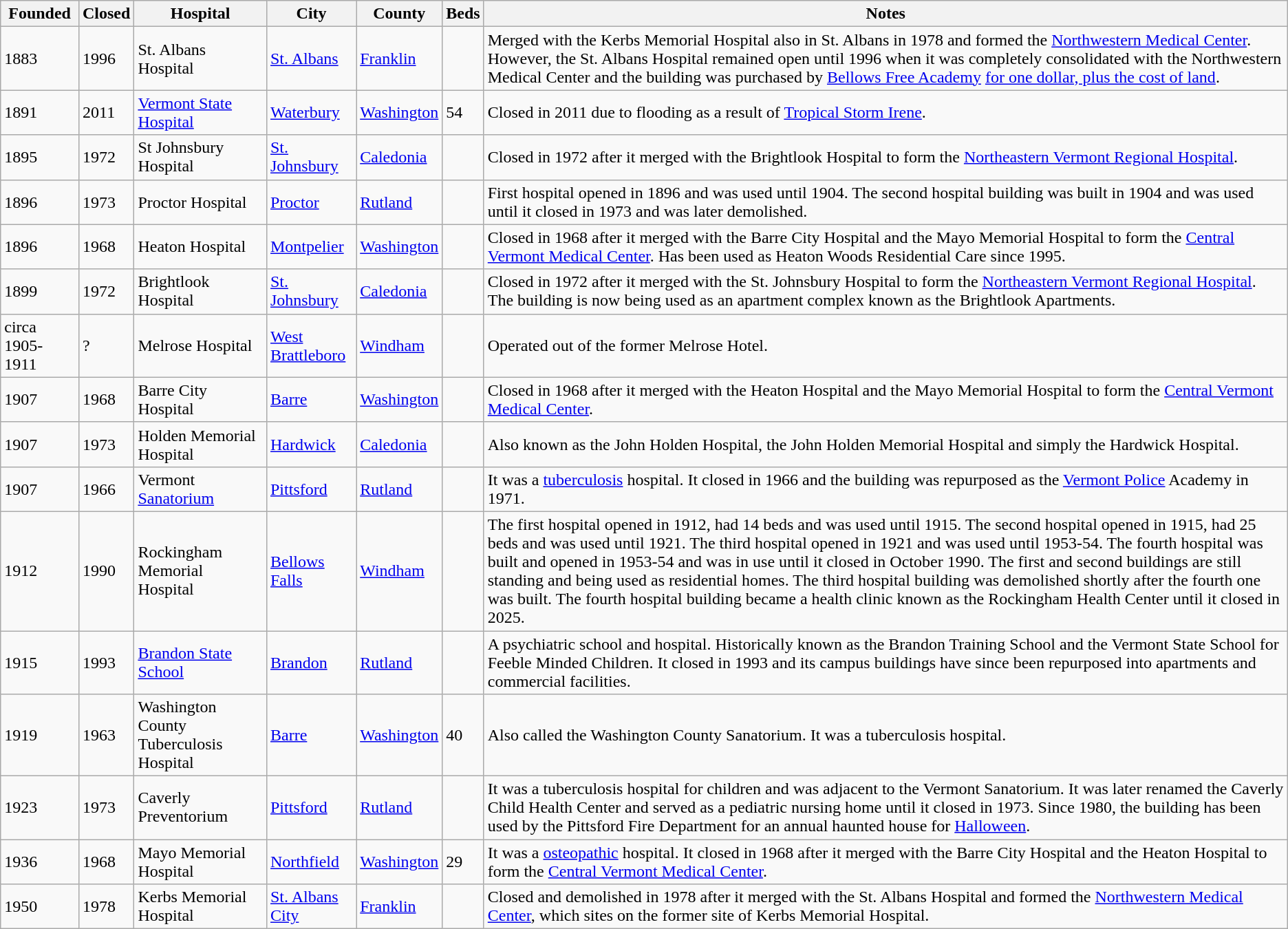<table class="wikitable sortable">
<tr>
<th>Founded</th>
<th>Closed</th>
<th>Hospital</th>
<th>City</th>
<th>County</th>
<th>Beds</th>
<th>Notes</th>
</tr>
<tr>
<td>1883</td>
<td>1996</td>
<td>St. Albans Hospital</td>
<td><a href='#'>St. Albans</a></td>
<td><a href='#'>Franklin</a></td>
<td></td>
<td>Merged with the Kerbs Memorial Hospital also in St. Albans in 1978 and formed the <a href='#'>Northwestern Medical Center</a>. However, the St. Albans Hospital remained open until 1996 when it was completely consolidated with the Northwestern Medical Center and the building was purchased by <a href='#'>Bellows Free Academy</a> <a href='#'>for one dollar, plus the cost of land</a>.</td>
</tr>
<tr>
<td>1891</td>
<td>2011</td>
<td><a href='#'>Vermont State Hospital</a></td>
<td><a href='#'>Waterbury</a></td>
<td><a href='#'>Washington</a></td>
<td>54</td>
<td>Closed in 2011 due to flooding as a result of <a href='#'>Tropical Storm Irene</a>.</td>
</tr>
<tr>
<td>1895</td>
<td>1972</td>
<td>St Johnsbury Hospital</td>
<td><a href='#'>St. Johnsbury</a></td>
<td><a href='#'>Caledonia</a></td>
<td></td>
<td>Closed in 1972 after it merged with the Brightlook Hospital to form the <a href='#'>Northeastern Vermont Regional Hospital</a>.</td>
</tr>
<tr>
<td>1896</td>
<td>1973</td>
<td>Proctor Hospital</td>
<td><a href='#'>Proctor</a></td>
<td><a href='#'>Rutland</a></td>
<td></td>
<td>First hospital opened in 1896 and was used until 1904. The second hospital building was built in 1904 and was used until it closed in 1973 and was later demolished.</td>
</tr>
<tr>
<td>1896</td>
<td>1968</td>
<td>Heaton Hospital</td>
<td><a href='#'>Montpelier</a></td>
<td><a href='#'>Washington</a></td>
<td></td>
<td>Closed in 1968 after it merged with the Barre City Hospital and the Mayo Memorial Hospital to form the <a href='#'>Central Vermont Medical Center</a>. Has been used as Heaton Woods Residential Care since 1995.</td>
</tr>
<tr>
<td>1899</td>
<td>1972</td>
<td>Brightlook Hospital</td>
<td><a href='#'>St. Johnsbury</a></td>
<td><a href='#'>Caledonia</a></td>
<td></td>
<td>Closed in 1972 after it merged with the St. Johnsbury Hospital to form the <a href='#'>Northeastern Vermont Regional Hospital</a>. The building is now being used as an apartment complex known as the Brightlook Apartments.</td>
</tr>
<tr>
<td>circa 1905-1911</td>
<td>?</td>
<td>Melrose Hospital</td>
<td><a href='#'>West Brattleboro</a></td>
<td><a href='#'>Windham</a></td>
<td></td>
<td>Operated out of the former Melrose Hotel.</td>
</tr>
<tr>
<td>1907</td>
<td>1968</td>
<td>Barre City Hospital</td>
<td><a href='#'>Barre</a></td>
<td><a href='#'>Washington</a></td>
<td></td>
<td>Closed in 1968 after it merged with the Heaton Hospital and the Mayo Memorial Hospital to form the <a href='#'>Central Vermont Medical Center</a>.</td>
</tr>
<tr>
<td>1907</td>
<td>1973</td>
<td>Holden Memorial Hospital</td>
<td><a href='#'>Hardwick</a></td>
<td><a href='#'>Caledonia</a></td>
<td></td>
<td>Also known as the John Holden Hospital, the John Holden Memorial Hospital and simply the Hardwick Hospital.</td>
</tr>
<tr>
<td>1907</td>
<td>1966</td>
<td>Vermont <a href='#'>Sanatorium</a></td>
<td><a href='#'>Pittsford</a></td>
<td><a href='#'>Rutland</a></td>
<td></td>
<td>It was a <a href='#'>tuberculosis</a> hospital. It closed in 1966 and the building was repurposed as the <a href='#'>Vermont Police</a> Academy in 1971.</td>
</tr>
<tr>
<td>1912</td>
<td>1990</td>
<td>Rockingham Memorial Hospital</td>
<td><a href='#'>Bellows Falls</a></td>
<td><a href='#'>Windham</a></td>
<td></td>
<td>The first hospital opened in 1912, had 14 beds and was used until 1915. The second hospital opened in 1915, had 25 beds and was used until 1921. The third hospital opened in 1921 and was used until 1953-54. The fourth hospital was built and opened in 1953-54 and was in use until it closed in October 1990. The first and second buildings are still standing and being used as residential homes. The third hospital building was demolished shortly after the fourth one was built. The fourth hospital building became a health clinic known as the Rockingham Health Center until it closed in 2025.</td>
</tr>
<tr>
<td>1915</td>
<td>1993</td>
<td><a href='#'>Brandon State School</a></td>
<td><a href='#'>Brandon</a></td>
<td><a href='#'>Rutland</a></td>
<td></td>
<td>A psychiatric school and hospital. Historically known as the Brandon Training School and the Vermont State School for Feeble Minded Children. It closed in 1993 and its campus buildings have since been repurposed into apartments and commercial facilities.</td>
</tr>
<tr>
<td>1919</td>
<td>1963</td>
<td>Washington County Tuberculosis Hospital</td>
<td><a href='#'>Barre</a></td>
<td><a href='#'>Washington</a></td>
<td>40</td>
<td>Also called the Washington County Sanatorium. It was a tuberculosis hospital.</td>
</tr>
<tr>
<td>1923</td>
<td>1973</td>
<td>Caverly Preventorium</td>
<td><a href='#'>Pittsford</a></td>
<td><a href='#'>Rutland</a></td>
<td></td>
<td>It was a tuberculosis hospital for children and was adjacent to the Vermont Sanatorium. It was later renamed the Caverly Child Health Center and served as a pediatric nursing home until it closed in 1973. Since 1980, the building has been used by the Pittsford Fire Department for an annual haunted house for <a href='#'>Halloween</a>.</td>
</tr>
<tr>
<td>1936</td>
<td>1968</td>
<td>Mayo Memorial Hospital</td>
<td><a href='#'>Northfield</a></td>
<td><a href='#'>Washington</a></td>
<td>29</td>
<td>It was a <a href='#'>osteopathic</a> hospital. It closed in 1968 after it merged with the Barre City Hospital and the Heaton Hospital to form the <a href='#'>Central Vermont Medical Center</a>.</td>
</tr>
<tr>
<td>1950</td>
<td>1978</td>
<td>Kerbs Memorial Hospital</td>
<td><a href='#'>St. Albans City</a></td>
<td><a href='#'>Franklin</a></td>
<td></td>
<td>Closed and demolished in 1978 after it merged with the St. Albans Hospital and formed the <a href='#'>Northwestern Medical Center</a>, which sites on the former site of Kerbs Memorial Hospital.</td>
</tr>
</table>
